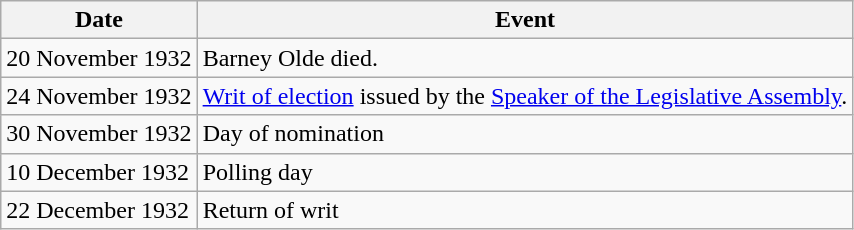<table class="wikitable">
<tr>
<th>Date</th>
<th>Event</th>
</tr>
<tr>
<td>20 November 1932</td>
<td>Barney Olde died.</td>
</tr>
<tr>
<td>24 November 1932</td>
<td><a href='#'>Writ of election</a> issued by the <a href='#'>Speaker of the Legislative Assembly</a>.</td>
</tr>
<tr>
<td>30 November 1932</td>
<td>Day of nomination</td>
</tr>
<tr>
<td>10 December 1932</td>
<td>Polling day</td>
</tr>
<tr>
<td>22 December 1932</td>
<td>Return of writ</td>
</tr>
</table>
